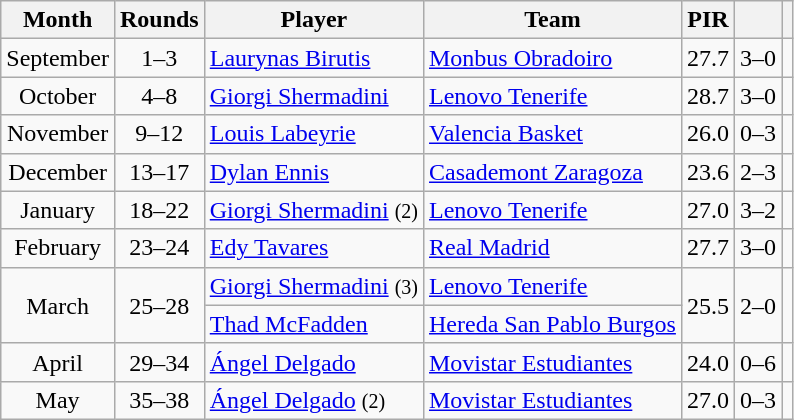<table class="wikitable sortable" style="text-align: center;">
<tr>
<th>Month</th>
<th>Rounds</th>
<th>Player</th>
<th>Team</th>
<th>PIR</th>
<th></th>
<th></th>
</tr>
<tr>
<td>September</td>
<td>1–3</td>
<td style="text-align:left;"> <a href='#'>Laurynas Birutis</a></td>
<td style="text-align:left;"><a href='#'>Monbus Obradoiro</a></td>
<td>27.7</td>
<td>3–0</td>
<td></td>
</tr>
<tr>
<td>October</td>
<td>4–8</td>
<td style="text-align:left;"> <a href='#'>Giorgi Shermadini</a></td>
<td style="text-align:left;"><a href='#'>Lenovo Tenerife</a></td>
<td>28.7</td>
<td>3–0</td>
<td></td>
</tr>
<tr>
<td>November</td>
<td>9–12</td>
<td style="text-align:left;"> <a href='#'>Louis Labeyrie</a></td>
<td style="text-align:left;"><a href='#'>Valencia Basket</a></td>
<td>26.0</td>
<td>0–3</td>
<td></td>
</tr>
<tr>
<td>December</td>
<td>13–17</td>
<td style="text-align:left;"> <a href='#'>Dylan Ennis</a></td>
<td style="text-align:left;"><a href='#'>Casademont Zaragoza</a></td>
<td>23.6</td>
<td>2–3</td>
<td></td>
</tr>
<tr>
<td>January</td>
<td>18–22</td>
<td style="text-align:left;"> <a href='#'>Giorgi Shermadini</a> <small>(2)</small></td>
<td style="text-align:left;"><a href='#'>Lenovo Tenerife</a></td>
<td>27.0</td>
<td>3–2</td>
<td></td>
</tr>
<tr>
<td>February</td>
<td>23–24</td>
<td style="text-align:left;"> <a href='#'>Edy Tavares</a></td>
<td style="text-align:left;"><a href='#'>Real Madrid</a></td>
<td>27.7</td>
<td>3–0</td>
<td></td>
</tr>
<tr>
<td rowspan=2>March</td>
<td rowspan=2>25–28</td>
<td style="text-align:left;"> <a href='#'>Giorgi Shermadini</a> <small>(3)</small></td>
<td style="text-align:left;"><a href='#'>Lenovo Tenerife</a></td>
<td rowspan=2>25.5</td>
<td rowspan=2>2–0</td>
<td rowspan=2></td>
</tr>
<tr>
<td style="text-align:left;"> <a href='#'>Thad McFadden</a></td>
<td style="text-align:left;"><a href='#'>Hereda San Pablo Burgos</a></td>
</tr>
<tr>
<td>April</td>
<td>29–34</td>
<td style="text-align:left;"> <a href='#'>Ángel Delgado</a></td>
<td style="text-align:left;"><a href='#'>Movistar Estudiantes</a></td>
<td>24.0</td>
<td>0–6</td>
<td></td>
</tr>
<tr>
<td>May</td>
<td>35–38</td>
<td style="text-align:left;"> <a href='#'>Ángel Delgado</a> <small>(2)</small></td>
<td style="text-align:left;"><a href='#'>Movistar Estudiantes</a></td>
<td>27.0</td>
<td>0–3</td>
<td></td>
</tr>
</table>
